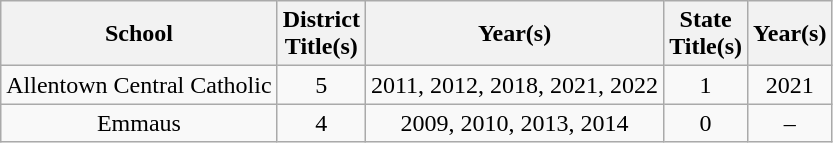<table class="wikitable" style="text-align:center">
<tr>
<th>School</th>
<th>District<br>Title(s)</th>
<th>Year(s)</th>
<th>State<br>Title(s)</th>
<th>Year(s)</th>
</tr>
<tr>
<td>Allentown Central Catholic</td>
<td>5</td>
<td>2011, 2012, 2018, 2021, 2022</td>
<td>1</td>
<td>2021</td>
</tr>
<tr>
<td>Emmaus</td>
<td>4</td>
<td>2009, 2010, 2013, 2014</td>
<td>0</td>
<td>–</td>
</tr>
</table>
